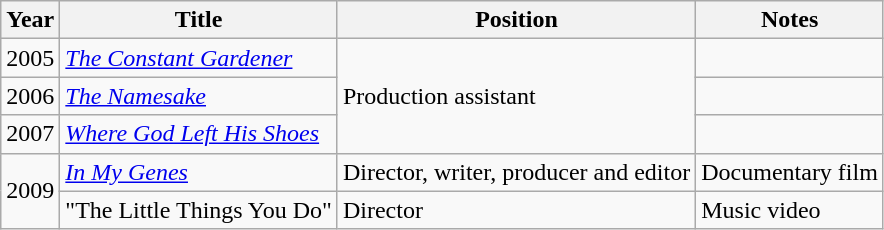<table class="wikitable sortable">
<tr>
<th>Year</th>
<th>Title</th>
<th>Position</th>
<th class="unsortable">Notes</th>
</tr>
<tr>
<td>2005</td>
<td><em><a href='#'>The Constant Gardener</a></em></td>
<td rowspan="3">Production assistant</td>
<td></td>
</tr>
<tr>
<td>2006</td>
<td><em><a href='#'>The Namesake</a></em></td>
<td></td>
</tr>
<tr>
<td>2007</td>
<td><em><a href='#'>Where God Left His Shoes</a></em></td>
<td></td>
</tr>
<tr>
<td rowspan = "2">2009</td>
<td><em><a href='#'>In My Genes</a></em></td>
<td>Director, writer, producer and editor</td>
<td>Documentary film</td>
</tr>
<tr>
<td>"The Little Things You Do"</td>
<td>Director</td>
<td>Music video</td>
</tr>
</table>
